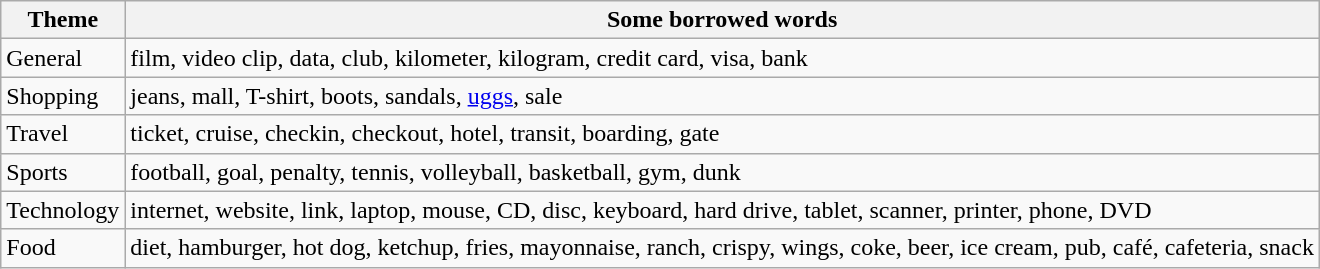<table class="wikitable">
<tr>
<th>Theme</th>
<th>Some borrowed words</th>
</tr>
<tr>
<td>General</td>
<td>film, video clip, data, club, kilometer, kilogram, credit card, visa, bank</td>
</tr>
<tr>
<td>Shopping</td>
<td>jeans, mall, T-shirt, boots, sandals, <a href='#'>uggs</a>, sale</td>
</tr>
<tr>
<td>Travel</td>
<td>ticket, cruise, checkin, checkout, hotel, transit, boarding, gate</td>
</tr>
<tr>
<td>Sports</td>
<td>football, goal, penalty, tennis, volleyball, basketball, gym, dunk</td>
</tr>
<tr>
<td>Technology</td>
<td>internet, website, link, laptop, mouse, CD, disc, keyboard, hard drive, tablet, scanner, printer, phone, DVD</td>
</tr>
<tr>
<td>Food</td>
<td>diet, hamburger, hot dog, ketchup, fries, mayonnaise, ranch, crispy, wings, coke, beer, ice cream, pub, café, cafeteria, snack</td>
</tr>
</table>
